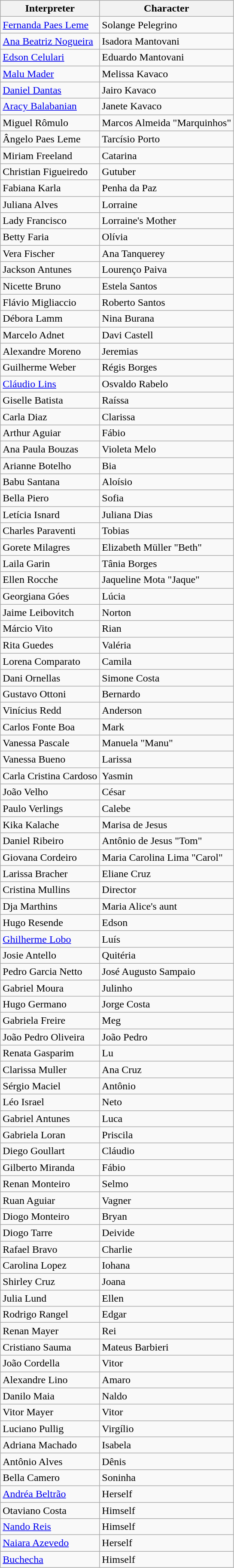<table class="wikitable">
<tr>
<th>Interpreter</th>
<th>Character</th>
</tr>
<tr>
<td><a href='#'>Fernanda Paes Leme</a></td>
<td>Solange Pelegrino</td>
</tr>
<tr>
<td><a href='#'>Ana Beatriz Nogueira</a></td>
<td>Isadora Mantovani</td>
</tr>
<tr>
<td><a href='#'>Edson Celulari</a></td>
<td>Eduardo Mantovani</td>
</tr>
<tr>
<td><a href='#'>Malu Mader</a></td>
<td>Melissa Kavaco</td>
</tr>
<tr>
<td><a href='#'>Daniel Dantas</a></td>
<td>Jairo Kavaco</td>
</tr>
<tr>
<td><a href='#'>Aracy Balabanian</a></td>
<td>Janete Kavaco</td>
</tr>
<tr>
<td>Miguel Rômulo</td>
<td>Marcos Almeida "Marquinhos"</td>
</tr>
<tr>
<td>Ângelo Paes Leme</td>
<td>Tarcísio Porto</td>
</tr>
<tr>
<td>Miriam Freeland</td>
<td>Catarina</td>
</tr>
<tr>
<td>Christian Figueiredo</td>
<td>Gutuber</td>
</tr>
<tr>
<td>Fabiana Karla</td>
<td>Penha da Paz</td>
</tr>
<tr>
<td>Juliana Alves</td>
<td>Lorraine</td>
</tr>
<tr>
<td>Lady Francisco</td>
<td>Lorraine's Mother</td>
</tr>
<tr>
<td>Betty Faria</td>
<td>Olívia</td>
</tr>
<tr>
<td>Vera Fischer</td>
<td>Ana Tanquerey</td>
</tr>
<tr>
<td>Jackson Antunes</td>
<td>Lourenço Paiva</td>
</tr>
<tr>
<td>Nicette Bruno</td>
<td>Estela Santos</td>
</tr>
<tr>
<td>Flávio Migliaccio</td>
<td>Roberto Santos</td>
</tr>
<tr>
<td>Débora Lamm</td>
<td>Nina Burana</td>
</tr>
<tr>
<td>Marcelo Adnet</td>
<td>Davi Castell</td>
</tr>
<tr>
<td>Alexandre Moreno</td>
<td>Jeremias</td>
</tr>
<tr>
<td>Guilherme Weber</td>
<td>Régis Borges</td>
</tr>
<tr>
<td><a href='#'>Cláudio Lins</a></td>
<td>Osvaldo Rabelo</td>
</tr>
<tr>
<td>Giselle Batista</td>
<td>Raíssa</td>
</tr>
<tr>
<td>Carla Diaz</td>
<td>Clarissa</td>
</tr>
<tr>
<td>Arthur Aguiar</td>
<td>Fábio</td>
</tr>
<tr>
<td>Ana Paula Bouzas</td>
<td>Violeta Melo</td>
</tr>
<tr>
<td>Arianne Botelho</td>
<td>Bia</td>
</tr>
<tr>
<td>Babu Santana</td>
<td>Aloísio</td>
</tr>
<tr>
<td>Bella Piero</td>
<td>Sofia</td>
</tr>
<tr>
<td>Letícia Isnard</td>
<td>Juliana Dias</td>
</tr>
<tr>
<td>Charles Paraventi</td>
<td>Tobias</td>
</tr>
<tr>
<td>Gorete Milagres</td>
<td>Elizabeth Müller "Beth"</td>
</tr>
<tr>
<td>Laila Garin</td>
<td>Tânia Borges</td>
</tr>
<tr>
<td>Ellen Rocche</td>
<td>Jaqueline Mota "Jaque"</td>
</tr>
<tr>
<td>Georgiana Góes</td>
<td>Lúcia</td>
</tr>
<tr>
<td>Jaime Leibovitch</td>
<td>Norton</td>
</tr>
<tr>
<td>Márcio Vito</td>
<td>Rian</td>
</tr>
<tr>
<td>Rita Guedes</td>
<td>Valéria</td>
</tr>
<tr>
<td>Lorena Comparato</td>
<td>Camila</td>
</tr>
<tr>
<td>Dani Ornellas</td>
<td>Simone Costa</td>
</tr>
<tr>
<td>Gustavo Ottoni</td>
<td>Bernardo</td>
</tr>
<tr>
<td>Vinícius Redd</td>
<td>Anderson</td>
</tr>
<tr>
<td>Carlos Fonte Boa</td>
<td>Mark</td>
</tr>
<tr>
<td>Vanessa Pascale</td>
<td>Manuela "Manu"</td>
</tr>
<tr>
<td>Vanessa Bueno</td>
<td>Larissa</td>
</tr>
<tr>
<td>Carla Cristina Cardoso</td>
<td>Yasmin</td>
</tr>
<tr>
<td>João Velho</td>
<td>César</td>
</tr>
<tr>
<td>Paulo Verlings</td>
<td>Calebe</td>
</tr>
<tr>
<td>Kika Kalache</td>
<td>Marisa de Jesus</td>
</tr>
<tr>
<td>Daniel Ribeiro</td>
<td>Antônio de Jesus "Tom"</td>
</tr>
<tr>
<td>Giovana Cordeiro</td>
<td>Maria Carolina Lima "Carol"</td>
</tr>
<tr>
<td>Larissa Bracher</td>
<td>Eliane Cruz</td>
</tr>
<tr>
<td>Cristina Mullins</td>
<td>Director</td>
</tr>
<tr>
<td>Dja Marthins</td>
<td>Maria Alice's aunt</td>
</tr>
<tr>
<td>Hugo Resende</td>
<td>Edson</td>
</tr>
<tr>
<td><a href='#'>Ghilherme Lobo</a></td>
<td>Luís</td>
</tr>
<tr>
<td>Josie Antello</td>
<td>Quitéria</td>
</tr>
<tr>
<td>Pedro Garcia Netto</td>
<td>José Augusto Sampaio</td>
</tr>
<tr>
<td>Gabriel Moura</td>
<td>Julinho</td>
</tr>
<tr>
<td>Hugo Germano</td>
<td>Jorge Costa</td>
</tr>
<tr>
<td>Gabriela Freire</td>
<td>Meg</td>
</tr>
<tr>
<td>João Pedro Oliveira</td>
<td>João Pedro</td>
</tr>
<tr>
<td>Renata Gasparim</td>
<td>Lu</td>
</tr>
<tr>
<td>Clarissa Muller</td>
<td>Ana Cruz</td>
</tr>
<tr>
<td>Sérgio Maciel</td>
<td>Antônio</td>
</tr>
<tr>
<td>Léo Israel</td>
<td>Neto</td>
</tr>
<tr>
<td>Gabriel Antunes</td>
<td>Luca</td>
</tr>
<tr>
<td>Gabriela Loran</td>
<td>Priscila</td>
</tr>
<tr>
<td>Diego Goullart</td>
<td>Cláudio</td>
</tr>
<tr>
<td>Gilberto Miranda</td>
<td>Fábio</td>
</tr>
<tr>
<td>Renan Monteiro</td>
<td>Selmo</td>
</tr>
<tr>
<td>Ruan Aguiar</td>
<td>Vagner</td>
</tr>
<tr>
<td>Diogo Monteiro</td>
<td>Bryan</td>
</tr>
<tr>
<td>Diogo Tarre</td>
<td>Deivide</td>
</tr>
<tr>
<td>Rafael Bravo</td>
<td>Charlie</td>
</tr>
<tr>
<td>Carolina Lopez</td>
<td>Iohana</td>
</tr>
<tr>
<td>Shirley Cruz</td>
<td>Joana</td>
</tr>
<tr>
<td>Julia Lund</td>
<td>Ellen</td>
</tr>
<tr>
<td>Rodrigo Rangel</td>
<td>Edgar</td>
</tr>
<tr>
<td>Renan Mayer</td>
<td>Rei</td>
</tr>
<tr>
<td>Cristiano Sauma</td>
<td>Mateus Barbieri</td>
</tr>
<tr>
<td>João Cordella</td>
<td>Vitor</td>
</tr>
<tr>
<td>Alexandre Lino</td>
<td>Amaro</td>
</tr>
<tr>
<td>Danilo Maia</td>
<td>Naldo</td>
</tr>
<tr>
<td>Vitor Mayer</td>
<td>Vitor</td>
</tr>
<tr>
<td>Luciano Pullig</td>
<td>Virgílio</td>
</tr>
<tr>
<td>Adriana Machado</td>
<td>Isabela</td>
</tr>
<tr>
<td>Antônio Alves</td>
<td>Dênis</td>
</tr>
<tr>
<td>Bella Camero</td>
<td>Soninha</td>
</tr>
<tr>
<td><a href='#'>Andréa Beltrão</a></td>
<td>Herself</td>
</tr>
<tr>
<td>Otaviano Costa</td>
<td>Himself</td>
</tr>
<tr>
<td><a href='#'>Nando Reis</a></td>
<td>Himself</td>
</tr>
<tr>
<td><a href='#'>Naiara Azevedo</a></td>
<td>Herself</td>
</tr>
<tr>
<td><a href='#'>Buchecha</a></td>
<td>Himself</td>
</tr>
</table>
